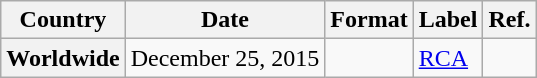<table class="wikitable plainrowheaders">
<tr>
<th scope="col">Country</th>
<th scope="col">Date</th>
<th scope="col">Format</th>
<th scope="col">Label</th>
<th scope="col">Ref.</th>
</tr>
<tr>
<th scope="row">Worldwide</th>
<td>December 25, 2015</td>
<td></td>
<td><a href='#'>RCA</a></td>
<td></td>
</tr>
</table>
